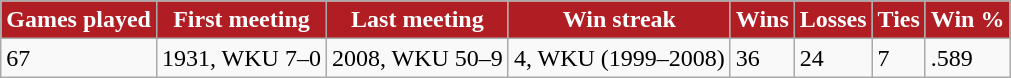<table class="wikitable">
<tr>
<th style="background:#B01E24; color:white;">Games played</th>
<th style="background:#B01E24; color:white;">First meeting</th>
<th style="background:#B01E24; color:white;">Last meeting</th>
<th style="background:#B01E24; color:white;">Win streak</th>
<th style="background:#B01E24; color:white;">Wins</th>
<th style="background:#B01E24; color:white;">Losses</th>
<th style="background:#B01E24; color:white;">Ties</th>
<th style="background:#B01E24; color:white;">Win %</th>
</tr>
<tr>
<td>67</td>
<td>1931, WKU 7–0</td>
<td>2008, WKU 50–9</td>
<td>4, WKU (1999–2008)</td>
<td>36</td>
<td>24</td>
<td>7</td>
<td>.589</td>
</tr>
</table>
